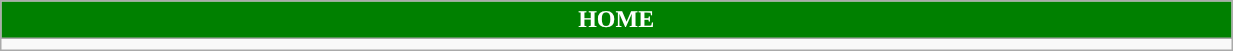<table class="wikitable collapsible collapsed" style="width:65%">
<tr>
<th colspan=6 ! style="color:#FFFFFF; background:#008000">HOME</th>
</tr>
<tr>
<td></td>
</tr>
</table>
